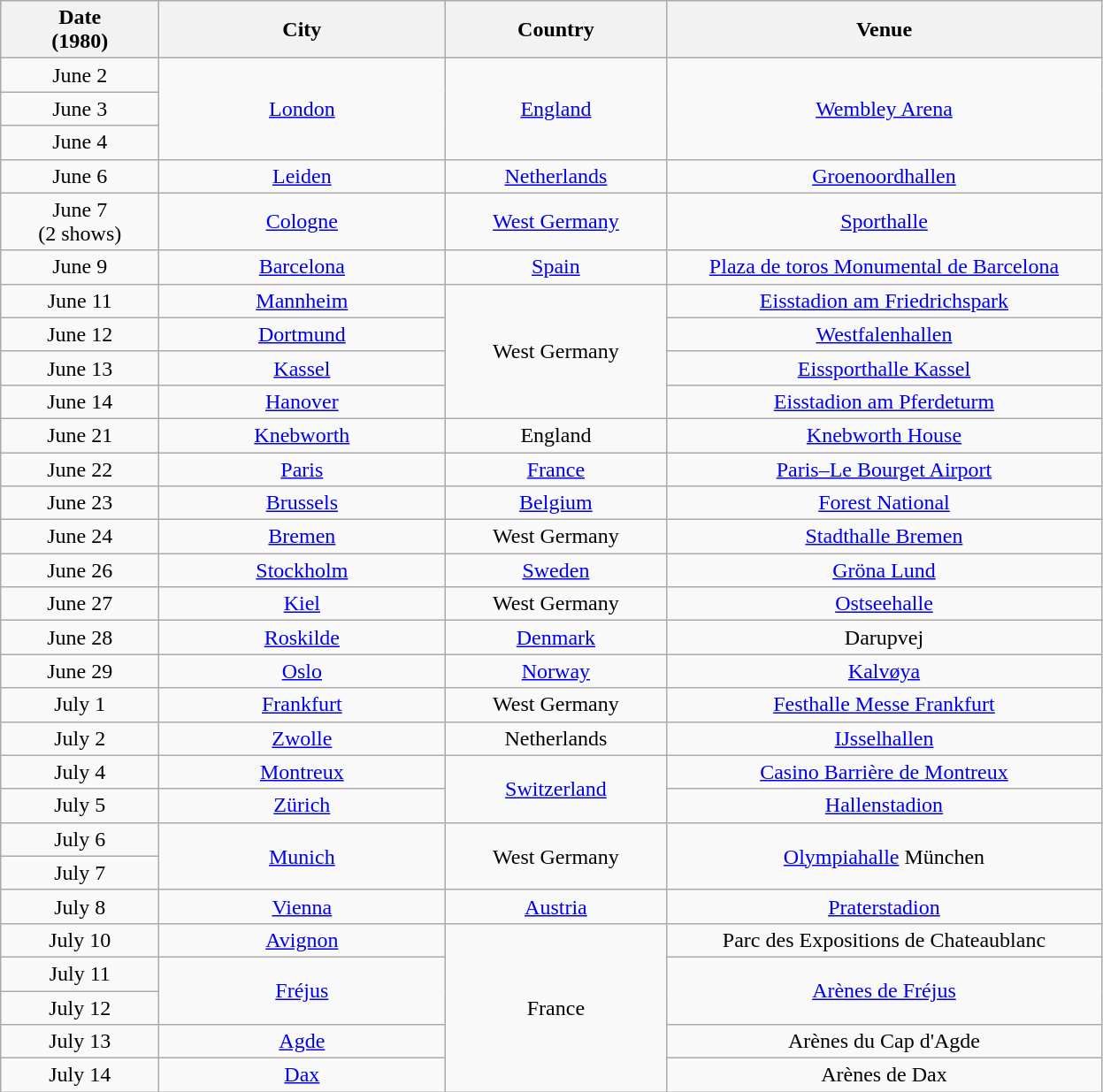<table class="wikitable sortable plainrowheaders" style="text-align:center;">
<tr>
<th scope="col" style="width:7em;">Date<br>(1980)</th>
<th scope="col" style="width:13em;">City</th>
<th scope="col" style="width:10em;">Country</th>
<th scope="col" style="width:20em;">Venue</th>
</tr>
<tr>
<td>June 2</td>
<td rowspan="3"><a href='#'>London</a></td>
<td rowspan="3"><a href='#'>England</a></td>
<td rowspan="3"><a href='#'>Wembley Arena</a></td>
</tr>
<tr>
<td>June 3</td>
</tr>
<tr>
<td>June 4</td>
</tr>
<tr>
<td>June 6</td>
<td><a href='#'>Leiden</a></td>
<td><a href='#'>Netherlands</a></td>
<td><a href='#'>Groenoordhallen</a></td>
</tr>
<tr>
<td>June 7<br>(2 shows)</td>
<td><a href='#'>Cologne</a></td>
<td><a href='#'>West Germany</a></td>
<td><a href='#'>Sporthalle</a></td>
</tr>
<tr>
<td>June 9</td>
<td><a href='#'>Barcelona</a></td>
<td><a href='#'>Spain</a></td>
<td><a href='#'>Plaza de toros Monumental de Barcelona</a></td>
</tr>
<tr>
<td>June 11</td>
<td><a href='#'>Mannheim</a></td>
<td rowspan="4">West Germany</td>
<td><a href='#'>Eisstadion am Friedrichspark</a></td>
</tr>
<tr>
<td>June 12</td>
<td><a href='#'>Dortmund</a></td>
<td><a href='#'>Westfalenhallen</a></td>
</tr>
<tr>
<td>June 13</td>
<td><a href='#'>Kassel</a></td>
<td><a href='#'>Eissporthalle Kassel</a></td>
</tr>
<tr>
<td>June 14</td>
<td><a href='#'>Hanover</a></td>
<td><a href='#'>Eisstadion am Pferdeturm</a></td>
</tr>
<tr>
<td>June 21</td>
<td><a href='#'>Knebworth</a></td>
<td>England</td>
<td><a href='#'>Knebworth House</a></td>
</tr>
<tr>
<td>June 22</td>
<td><a href='#'>Paris</a></td>
<td><a href='#'>France</a></td>
<td><a href='#'>Paris–Le Bourget Airport</a></td>
</tr>
<tr>
<td>June 23</td>
<td><a href='#'>Brussels</a></td>
<td><a href='#'>Belgium</a></td>
<td><a href='#'>Forest National</a></td>
</tr>
<tr>
<td>June 24</td>
<td><a href='#'>Bremen</a></td>
<td>West Germany</td>
<td><a href='#'>Stadthalle Bremen</a></td>
</tr>
<tr>
<td>June 26</td>
<td><a href='#'>Stockholm</a></td>
<td><a href='#'>Sweden</a></td>
<td><a href='#'>Gröna Lund</a></td>
</tr>
<tr>
<td>June 27</td>
<td><a href='#'>Kiel</a></td>
<td>West Germany</td>
<td><a href='#'>Ostseehalle</a></td>
</tr>
<tr>
<td>June 28</td>
<td><a href='#'>Roskilde</a></td>
<td><a href='#'>Denmark</a></td>
<td>Darupvej</td>
</tr>
<tr>
<td>June 29</td>
<td><a href='#'>Oslo</a></td>
<td><a href='#'>Norway</a></td>
<td><a href='#'>Kalvøya</a></td>
</tr>
<tr>
<td>July 1</td>
<td><a href='#'>Frankfurt</a></td>
<td>West Germany</td>
<td><a href='#'>Festhalle Messe Frankfurt</a></td>
</tr>
<tr>
<td>July 2</td>
<td><a href='#'>Zwolle</a></td>
<td>Netherlands</td>
<td><a href='#'>IJsselhallen</a></td>
</tr>
<tr>
<td>July 4</td>
<td><a href='#'>Montreux</a></td>
<td rowspan="2"><a href='#'>Switzerland</a></td>
<td><a href='#'>Casino Barrière de Montreux</a></td>
</tr>
<tr>
<td>July 5</td>
<td><a href='#'>Zürich</a></td>
<td><a href='#'>Hallenstadion</a></td>
</tr>
<tr>
<td>July 6</td>
<td rowspan="2"><a href='#'>Munich</a></td>
<td rowspan="2">West Germany</td>
<td rowspan="2"><a href='#'>Olympiahalle</a> München</td>
</tr>
<tr>
<td>July 7</td>
</tr>
<tr>
<td>July 8</td>
<td><a href='#'>Vienna</a></td>
<td><a href='#'>Austria</a></td>
<td><a href='#'>Praterstadion</a></td>
</tr>
<tr>
<td>July 10</td>
<td><a href='#'>Avignon</a></td>
<td rowspan="5">France</td>
<td>Parc des Expositions de Chateaublanc</td>
</tr>
<tr>
<td>July 11</td>
<td rowspan="2"><a href='#'>Fréjus</a></td>
<td rowspan="2"><a href='#'>Arènes de Fréjus</a></td>
</tr>
<tr>
<td>July 12</td>
</tr>
<tr>
<td>July 13</td>
<td><a href='#'>Agde</a></td>
<td>Arènes du Cap d'Agde</td>
</tr>
<tr>
<td>July 14</td>
<td><a href='#'>Dax</a></td>
<td>Arènes de Dax</td>
</tr>
</table>
